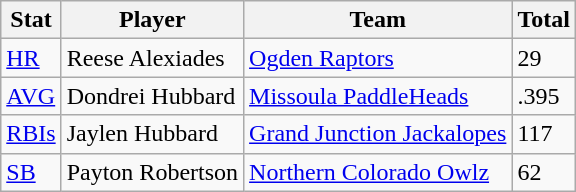<table class="wikitable" text-align:center;">
<tr>
<th scope="col">Stat</th>
<th scope="col">Player</th>
<th scope="col">Team</th>
<th scope="col">Total</th>
</tr>
<tr>
<td scope="row"><a href='#'>HR</a></td>
<td>Reese Alexiades</td>
<td><a href='#'>Ogden Raptors</a></td>
<td>29</td>
</tr>
<tr>
<td scope="row"><a href='#'>AVG</a></td>
<td>Dondrei Hubbard</td>
<td><a href='#'>Missoula PaddleHeads</a></td>
<td>.395</td>
</tr>
<tr>
<td scope="row"><a href='#'>RBIs</a></td>
<td>Jaylen Hubbard</td>
<td><a href='#'>Grand Junction Jackalopes</a></td>
<td>117</td>
</tr>
<tr>
<td scope="row"><a href='#'>SB</a></td>
<td>Payton Robertson</td>
<td><a href='#'>Northern Colorado Owlz</a></td>
<td>62</td>
</tr>
</table>
